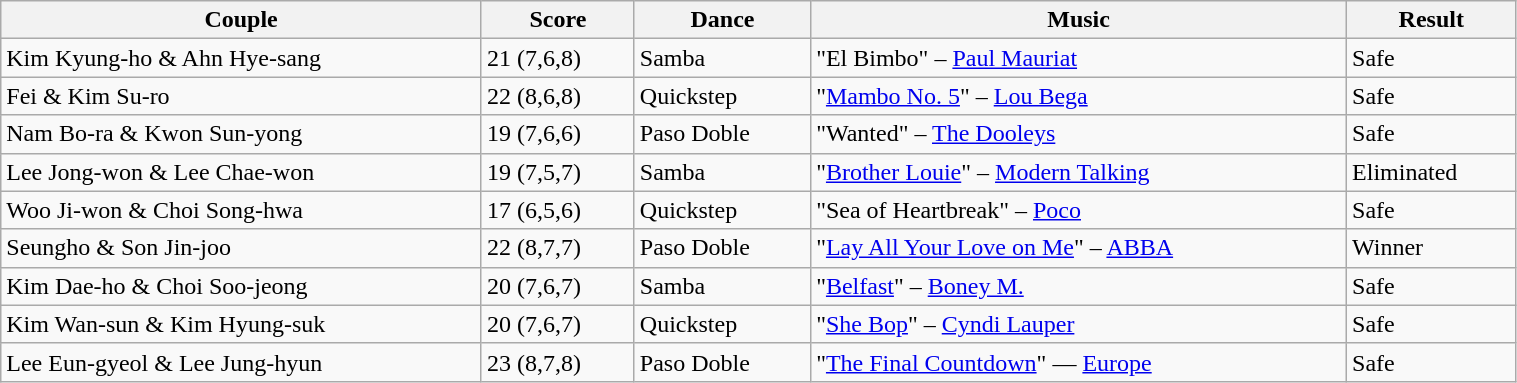<table class="wikitable" style="width:80%;">
<tr>
<th>Couple</th>
<th>Score</th>
<th>Dance</th>
<th>Music</th>
<th>Result</th>
</tr>
<tr>
<td>Kim Kyung-ho & Ahn Hye-sang</td>
<td>21 (7,6,8)</td>
<td>Samba</td>
<td>"El Bimbo" – <a href='#'>Paul Mauriat</a></td>
<td>Safe</td>
</tr>
<tr>
<td>Fei & Kim Su-ro</td>
<td>22 (8,6,8)</td>
<td>Quickstep</td>
<td>"<a href='#'>Mambo No. 5</a>" – <a href='#'>Lou Bega</a></td>
<td>Safe</td>
</tr>
<tr>
<td>Nam Bo-ra & Kwon Sun-yong</td>
<td>19 (7,6,6)</td>
<td>Paso Doble</td>
<td>"Wanted" – <a href='#'>The Dooleys</a></td>
<td>Safe</td>
</tr>
<tr>
<td>Lee Jong-won & Lee Chae-won</td>
<td>19 (7,5,7)</td>
<td>Samba</td>
<td>"<a href='#'>Brother Louie</a>" – <a href='#'>Modern Talking</a></td>
<td>Eliminated</td>
</tr>
<tr>
<td>Woo Ji-won & Choi Song-hwa</td>
<td>17 (6,5,6)</td>
<td>Quickstep</td>
<td>"Sea of Heartbreak" – <a href='#'>Poco</a></td>
<td>Safe</td>
</tr>
<tr>
<td>Seungho & Son Jin-joo</td>
<td>22 (8,7,7)</td>
<td>Paso Doble</td>
<td>"<a href='#'>Lay All Your Love on Me</a>" – <a href='#'>ABBA</a></td>
<td>Winner</td>
</tr>
<tr>
<td>Kim Dae-ho & Choi Soo-jeong</td>
<td>20 (7,6,7)</td>
<td>Samba</td>
<td>"<a href='#'>Belfast</a>" – <a href='#'>Boney M.</a></td>
<td>Safe</td>
</tr>
<tr>
<td>Kim Wan-sun & Kim Hyung-suk</td>
<td>20 (7,6,7)</td>
<td>Quickstep</td>
<td>"<a href='#'>She Bop</a>" – <a href='#'>Cyndi Lauper</a></td>
<td>Safe</td>
</tr>
<tr>
<td>Lee Eun-gyeol & Lee Jung-hyun</td>
<td>23 (8,7,8)</td>
<td>Paso Doble</td>
<td>"<a href='#'>The Final Countdown</a>" — <a href='#'>Europe</a></td>
<td>Safe</td>
</tr>
</table>
